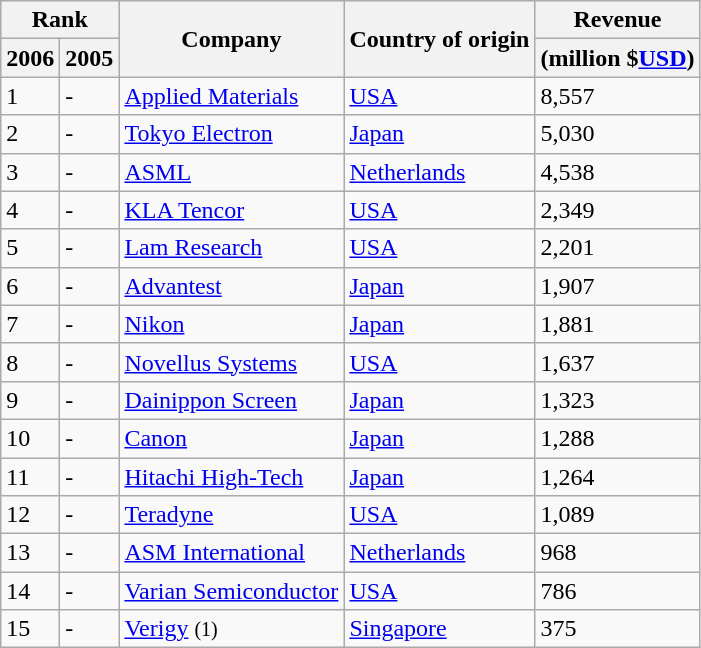<table class="wikitable" style="text-align=left;">
<tr>
<th Colspan="2">Rank</th>
<th Rowspan="2">Company</th>
<th Rowspan="2">Country of origin</th>
<th>Revenue</th>
</tr>
<tr>
<th>2006</th>
<th>2005</th>
<th>(million $<a href='#'>USD</a>)</th>
</tr>
<tr>
<td>1</td>
<td>-</td>
<td><a href='#'>Applied Materials</a></td>
<td><a href='#'>USA</a></td>
<td>8,557</td>
</tr>
<tr>
<td>2</td>
<td>-</td>
<td><a href='#'>Tokyo Electron</a></td>
<td><a href='#'>Japan</a></td>
<td>5,030</td>
</tr>
<tr>
<td>3</td>
<td>-</td>
<td><a href='#'>ASML</a></td>
<td><a href='#'>Netherlands</a></td>
<td>4,538</td>
</tr>
<tr>
<td>4</td>
<td>-</td>
<td><a href='#'>KLA Tencor</a></td>
<td><a href='#'>USA</a></td>
<td>2,349</td>
</tr>
<tr>
<td>5</td>
<td>-</td>
<td><a href='#'>Lam Research</a></td>
<td><a href='#'>USA</a></td>
<td>2,201</td>
</tr>
<tr>
<td>6</td>
<td>-</td>
<td><a href='#'>Advantest</a></td>
<td><a href='#'>Japan</a></td>
<td>1,907</td>
</tr>
<tr>
<td>7</td>
<td>-</td>
<td><a href='#'>Nikon</a></td>
<td><a href='#'>Japan</a></td>
<td>1,881</td>
</tr>
<tr>
<td>8</td>
<td>-</td>
<td><a href='#'>Novellus Systems</a></td>
<td><a href='#'>USA</a></td>
<td>1,637</td>
</tr>
<tr>
<td>9</td>
<td>-</td>
<td><a href='#'>Dainippon Screen</a></td>
<td><a href='#'>Japan</a></td>
<td>1,323</td>
</tr>
<tr>
<td>10</td>
<td>-</td>
<td><a href='#'>Canon</a></td>
<td><a href='#'>Japan</a></td>
<td>1,288</td>
</tr>
<tr>
<td>11</td>
<td>-</td>
<td><a href='#'>Hitachi High-Tech</a></td>
<td><a href='#'>Japan</a></td>
<td>1,264</td>
</tr>
<tr>
<td>12</td>
<td>-</td>
<td><a href='#'>Teradyne</a></td>
<td><a href='#'>USA</a></td>
<td>1,089</td>
</tr>
<tr>
<td>13</td>
<td>-</td>
<td><a href='#'>ASM International</a></td>
<td><a href='#'>Netherlands</a></td>
<td>968</td>
</tr>
<tr>
<td>14</td>
<td>-</td>
<td><a href='#'>Varian Semiconductor</a></td>
<td><a href='#'>USA</a></td>
<td>786</td>
</tr>
<tr>
<td>15</td>
<td>-</td>
<td><a href='#'>Verigy</a> <small>(1)</small></td>
<td><a href='#'>Singapore</a></td>
<td>375</td>
</tr>
</table>
